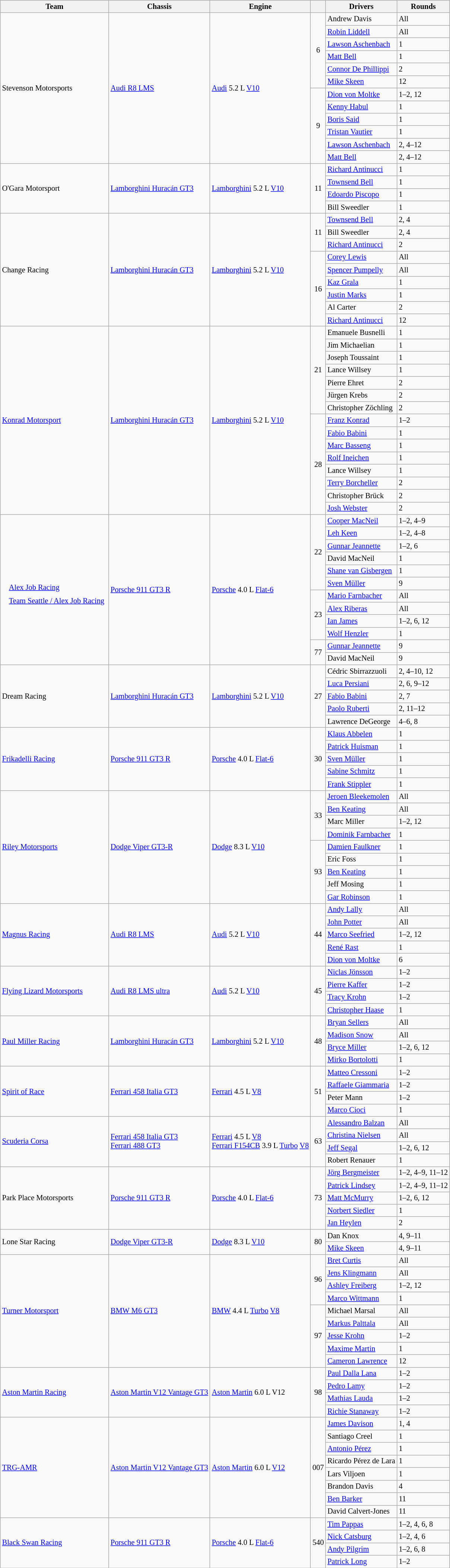<table class="wikitable" style="font-size: 85%">
<tr>
<th>Team</th>
<th>Chassis</th>
<th>Engine</th>
<th></th>
<th>Drivers</th>
<th>Rounds</th>
</tr>
<tr>
<td rowspan=12> Stevenson Motorsports</td>
<td rowspan=12><a href='#'>Audi R8 LMS</a></td>
<td rowspan=12><a href='#'>Audi</a> 5.2 L <a href='#'>V10</a></td>
<td rowspan=6 align=middle>6</td>
<td> Andrew Davis</td>
<td>All</td>
</tr>
<tr>
<td> <a href='#'>Robin Liddell</a></td>
<td>All</td>
</tr>
<tr>
<td> <a href='#'>Lawson Aschenbach</a></td>
<td>1</td>
</tr>
<tr>
<td> <a href='#'>Matt Bell</a></td>
<td>1</td>
</tr>
<tr>
<td> <a href='#'>Connor De Phillippi</a></td>
<td>2</td>
</tr>
<tr>
<td> <a href='#'>Mike Skeen</a></td>
<td>12</td>
</tr>
<tr>
<td rowspan=6 align=middle>9</td>
<td> <a href='#'>Dion von Moltke</a></td>
<td>1–2, 12</td>
</tr>
<tr>
<td> <a href='#'>Kenny Habul</a></td>
<td>1</td>
</tr>
<tr>
<td> <a href='#'>Boris Said</a></td>
<td>1</td>
</tr>
<tr>
<td> <a href='#'>Tristan Vautier</a></td>
<td>1</td>
</tr>
<tr>
<td> <a href='#'>Lawson Aschenbach</a></td>
<td>2, 4–12</td>
</tr>
<tr>
<td> <a href='#'>Matt Bell</a></td>
<td>2, 4–12</td>
</tr>
<tr>
<td rowspan=4> O'Gara Motorsport</td>
<td rowspan=4><a href='#'>Lamborghini Huracán GT3</a></td>
<td rowspan=4><a href='#'>Lamborghini</a> 5.2 L <a href='#'>V10</a></td>
<td rowspan=4 align=middle>11</td>
<td> <a href='#'>Richard Antinucci</a></td>
<td>1</td>
</tr>
<tr>
<td> <a href='#'>Townsend Bell</a></td>
<td>1</td>
</tr>
<tr>
<td> <a href='#'>Edoardo Piscopo</a></td>
<td>1</td>
</tr>
<tr>
<td> Bill Sweedler</td>
<td>1</td>
</tr>
<tr>
<td rowspan=9> Change Racing</td>
<td rowspan=9><a href='#'>Lamborghini Huracán GT3</a></td>
<td rowspan=9><a href='#'>Lamborghini</a> 5.2 L <a href='#'>V10</a></td>
<td rowspan=3 align=middle>11</td>
<td> <a href='#'>Townsend Bell</a></td>
<td>2, 4</td>
</tr>
<tr>
<td> Bill Sweedler</td>
<td>2, 4</td>
</tr>
<tr>
<td> <a href='#'>Richard Antinucci</a></td>
<td>2</td>
</tr>
<tr>
<td rowspan=6 align=middle>16</td>
<td> <a href='#'>Corey Lewis</a></td>
<td>All</td>
</tr>
<tr>
<td> <a href='#'>Spencer Pumpelly</a></td>
<td>All</td>
</tr>
<tr>
<td> <a href='#'>Kaz Grala</a></td>
<td>1</td>
</tr>
<tr>
<td> <a href='#'>Justin Marks</a></td>
<td>1</td>
</tr>
<tr>
<td> Al Carter</td>
<td>2</td>
</tr>
<tr>
<td> <a href='#'>Richard Antinucci</a></td>
<td>12</td>
</tr>
<tr>
<td rowspan=15> <a href='#'>Konrad Motorsport</a></td>
<td rowspan=15><a href='#'>Lamborghini Huracán GT3</a></td>
<td rowspan=15><a href='#'>Lamborghini</a> 5.2 L <a href='#'>V10</a></td>
<td rowspan=7 align=middle>21</td>
<td> Emanuele Busnelli</td>
<td>1</td>
</tr>
<tr>
<td> Jim Michaelian</td>
<td>1</td>
</tr>
<tr>
<td> Joseph Toussaint</td>
<td>1</td>
</tr>
<tr>
<td> Lance Willsey</td>
<td>1</td>
</tr>
<tr>
<td> Pierre Ehret</td>
<td>2</td>
</tr>
<tr>
<td> Jürgen Krebs</td>
<td>2</td>
</tr>
<tr>
<td> Christopher Zöchling</td>
<td>2</td>
</tr>
<tr>
<td rowspan=8 align=middle>28</td>
<td> <a href='#'>Franz Konrad</a></td>
<td>1–2</td>
</tr>
<tr>
<td> <a href='#'>Fabio Babini</a></td>
<td>1</td>
</tr>
<tr>
<td> <a href='#'>Marc Basseng</a></td>
<td>1</td>
</tr>
<tr>
<td> <a href='#'>Rolf Ineichen</a></td>
<td>1</td>
</tr>
<tr>
<td> Lance Willsey</td>
<td>1</td>
</tr>
<tr>
<td> <a href='#'>Terry Borcheller</a></td>
<td>2</td>
</tr>
<tr>
<td> Christopher Brück</td>
<td>2</td>
</tr>
<tr>
<td> <a href='#'>Josh Webster</a></td>
<td>2</td>
</tr>
<tr>
<td rowspan=12><br><table style="float: left; border-top:transparent; border-right:transparent; border-bottom:transparent; border-left:transparent;">
<tr>
<td style=" border-top:transparent; border-right:transparent; border-bottom:transparent; border-left:transparent;" rowspan=9></td>
<td style=" border-top:transparent; border-right:transparent; border-bottom:transparent; border-left:transparent;"><a href='#'>Alex Job Racing</a></td>
</tr>
<tr>
<td style=" border-top:transparent; border-right:transparent; border-bottom:transparent; border-left:transparent;"><a href='#'>Team Seattle / Alex Job Racing</a></td>
</tr>
</table>
</td>
<td rowspan=12><a href='#'>Porsche 911 GT3 R</a></td>
<td rowspan=12><a href='#'>Porsche</a> 4.0 L <a href='#'>Flat-6</a></td>
<td rowspan=6 align=middle>22</td>
<td> <a href='#'>Cooper MacNeil</a></td>
<td>1–2, 4–9</td>
</tr>
<tr>
<td> <a href='#'>Leh Keen</a></td>
<td>1–2, 4–8</td>
</tr>
<tr>
<td> <a href='#'>Gunnar Jeannette</a></td>
<td>1–2, 6</td>
</tr>
<tr>
<td> David MacNeil</td>
<td>1</td>
</tr>
<tr>
<td> <a href='#'>Shane van Gisbergen</a></td>
<td>1</td>
</tr>
<tr>
<td> <a href='#'>Sven Müller</a></td>
<td>9</td>
</tr>
<tr>
<td rowspan=4 align=middle>23</td>
<td> <a href='#'>Mario Farnbacher</a></td>
<td>All</td>
</tr>
<tr>
<td> <a href='#'>Alex Riberas</a></td>
<td>All</td>
</tr>
<tr>
<td> <a href='#'>Ian James</a></td>
<td>1–2, 6, 12</td>
</tr>
<tr>
<td> <a href='#'>Wolf Henzler</a></td>
<td>1</td>
</tr>
<tr>
<td rowspan= 2 align=middle>77</td>
<td> <a href='#'>Gunnar Jeannette</a></td>
<td>9</td>
</tr>
<tr>
<td> David MacNeil</td>
<td>9</td>
</tr>
<tr>
<td rowspan=5> Dream Racing</td>
<td rowspan=5><a href='#'>Lamborghini Huracán GT3</a></td>
<td rowspan=5><a href='#'>Lamborghini</a> 5.2 L <a href='#'>V10</a></td>
<td rowspan=5 align=middle>27</td>
<td> Cédric Sbirrazzuoli</td>
<td>2, 4–10, 12</td>
</tr>
<tr>
<td> <a href='#'>Luca Persiani</a></td>
<td>2, 6, 9–12</td>
</tr>
<tr>
<td> <a href='#'>Fabio Babini</a></td>
<td>2, 7</td>
</tr>
<tr>
<td> <a href='#'>Paolo Ruberti</a></td>
<td>2, 11–12</td>
</tr>
<tr>
<td> Lawrence DeGeorge</td>
<td>4–6, 8</td>
</tr>
<tr>
<td rowspan=5> <a href='#'>Frikadelli Racing</a></td>
<td rowspan=5><a href='#'>Porsche 911 GT3 R</a></td>
<td rowspan=5><a href='#'>Porsche</a> 4.0 L <a href='#'>Flat-6</a></td>
<td rowspan=5 align=middle>30</td>
<td> <a href='#'>Klaus Abbelen</a></td>
<td>1</td>
</tr>
<tr>
<td> <a href='#'>Patrick Huisman</a></td>
<td>1</td>
</tr>
<tr>
<td> <a href='#'>Sven Müller</a></td>
<td>1</td>
</tr>
<tr>
<td> <a href='#'>Sabine Schmitz</a></td>
<td>1</td>
</tr>
<tr>
<td> <a href='#'>Frank Stippler</a></td>
<td>1</td>
</tr>
<tr>
<td rowspan=9> <a href='#'>Riley Motorsports</a></td>
<td rowspan=9><a href='#'>Dodge Viper GT3-R</a></td>
<td rowspan=9><a href='#'>Dodge</a> 8.3 L <a href='#'>V10</a></td>
<td rowspan=4 align=middle>33</td>
<td> <a href='#'>Jeroen Bleekemolen</a></td>
<td>All</td>
</tr>
<tr>
<td> <a href='#'>Ben Keating</a></td>
<td>All</td>
</tr>
<tr>
<td> Marc Miller</td>
<td>1–2, 12</td>
</tr>
<tr>
<td> <a href='#'>Dominik Farnbacher</a></td>
<td>1</td>
</tr>
<tr>
<td rowspan=5 align=middle>93</td>
<td> <a href='#'>Damien Faulkner</a></td>
<td>1</td>
</tr>
<tr>
<td> Eric Foss</td>
<td>1</td>
</tr>
<tr>
<td> <a href='#'>Ben Keating</a></td>
<td>1</td>
</tr>
<tr>
<td> Jeff Mosing</td>
<td>1</td>
</tr>
<tr>
<td> <a href='#'>Gar Robinson</a></td>
<td>1</td>
</tr>
<tr>
<td rowspan=5> <a href='#'>Magnus Racing</a></td>
<td rowspan=5><a href='#'>Audi R8 LMS</a></td>
<td rowspan=5><a href='#'>Audi</a> 5.2 L <a href='#'>V10</a></td>
<td rowspan=5 align=middle>44</td>
<td> <a href='#'>Andy Lally</a></td>
<td>All</td>
</tr>
<tr>
<td> <a href='#'>John Potter</a></td>
<td>All</td>
</tr>
<tr>
<td> <a href='#'>Marco Seefried</a></td>
<td>1–2, 12</td>
</tr>
<tr>
<td> <a href='#'>René Rast</a></td>
<td>1</td>
</tr>
<tr>
<td> <a href='#'>Dion von Moltke</a></td>
<td>6</td>
</tr>
<tr>
<td rowspan=4> <a href='#'>Flying Lizard Motorsports</a></td>
<td rowspan=4><a href='#'>Audi R8 LMS ultra</a></td>
<td rowspan=4><a href='#'>Audi</a> 5.2 L <a href='#'>V10</a></td>
<td rowspan=4 align=middle>45</td>
<td> <a href='#'>Niclas Jönsson</a></td>
<td>1–2</td>
</tr>
<tr>
<td> <a href='#'>Pierre Kaffer</a></td>
<td>1–2</td>
</tr>
<tr>
<td> <a href='#'>Tracy Krohn</a></td>
<td>1–2</td>
</tr>
<tr>
<td> <a href='#'>Christopher Haase</a></td>
<td>1</td>
</tr>
<tr>
<td rowspan=4> <a href='#'>Paul Miller Racing</a></td>
<td rowspan=4><a href='#'>Lamborghini Huracán GT3</a></td>
<td rowspan=4><a href='#'>Lamborghini</a> 5.2 L <a href='#'>V10</a></td>
<td rowspan=4 align=middle>48</td>
<td> <a href='#'>Bryan Sellers</a></td>
<td>All</td>
</tr>
<tr>
<td> <a href='#'>Madison Snow</a></td>
<td>All</td>
</tr>
<tr>
<td> <a href='#'>Bryce Miller</a></td>
<td>1–2, 6, 12</td>
</tr>
<tr>
<td> <a href='#'>Mirko Bortolotti</a></td>
<td>1</td>
</tr>
<tr>
<td rowspan=4> <a href='#'>Spirit of Race</a></td>
<td rowspan=4><a href='#'>Ferrari 458 Italia GT3</a></td>
<td rowspan=4><a href='#'>Ferrari</a> 4.5 L <a href='#'>V8</a></td>
<td rowspan=4 align=middle>51</td>
<td> <a href='#'>Matteo Cressoni</a></td>
<td>1–2</td>
</tr>
<tr>
<td> <a href='#'>Raffaele Giammaria</a></td>
<td>1–2</td>
</tr>
<tr>
<td> Peter Mann</td>
<td>1–2</td>
</tr>
<tr>
<td> <a href='#'>Marco Cioci</a></td>
<td>1</td>
</tr>
<tr>
<td rowspan=4> <a href='#'>Scuderia Corsa</a></td>
<td rowspan=4><a href='#'>Ferrari 458 Italia GT3</a> <small></small><br><a href='#'>Ferrari 488 GT3</a> <small></small></td>
<td rowspan=4><a href='#'>Ferrari</a> 4.5 L <a href='#'>V8</a> <small></small><br><a href='#'>Ferrari F154CB</a> 3.9 L <a href='#'>Turbo</a> <a href='#'>V8</a> <small></small></td>
<td rowspan=4 align=middle>63</td>
<td> <a href='#'>Alessandro Balzan</a></td>
<td>All</td>
</tr>
<tr>
<td> <a href='#'>Christina Nielsen</a></td>
<td>All</td>
</tr>
<tr>
<td> <a href='#'>Jeff Segal</a></td>
<td>1–2, 6, 12</td>
</tr>
<tr>
<td> Robert Renauer</td>
<td>1</td>
</tr>
<tr>
<td rowspan=5> Park Place Motorsports</td>
<td rowspan=5><a href='#'>Porsche 911 GT3 R</a></td>
<td rowspan=5><a href='#'>Porsche</a> 4.0 L <a href='#'>Flat-6</a></td>
<td rowspan=5 align=middle>73</td>
<td> <a href='#'>Jörg Bergmeister</a></td>
<td>1–2, 4–9, 11–12</td>
</tr>
<tr>
<td> <a href='#'>Patrick Lindsey</a></td>
<td>1–2, 4–9, 11–12</td>
</tr>
<tr>
<td> <a href='#'>Matt McMurry</a></td>
<td>1–2, 6, 12</td>
</tr>
<tr>
<td> <a href='#'>Norbert Siedler</a></td>
<td>1</td>
</tr>
<tr>
<td> <a href='#'>Jan Heylen</a></td>
<td>2</td>
</tr>
<tr>
<td rowspan=2> Lone Star Racing</td>
<td rowspan=2><a href='#'>Dodge Viper GT3-R</a></td>
<td rowspan=2><a href='#'>Dodge</a> 8.3 L <a href='#'>V10</a></td>
<td rowspan=2 align=middle>80</td>
<td> Dan Knox</td>
<td>4, 9–11</td>
</tr>
<tr>
<td> <a href='#'>Mike Skeen</a></td>
<td>4, 9–11</td>
</tr>
<tr>
<td rowspan=9> <a href='#'>Turner Motorsport</a></td>
<td rowspan=9><a href='#'>BMW M6 GT3</a></td>
<td rowspan=9><a href='#'>BMW</a> 4.4 L <a href='#'>Turbo</a> <a href='#'>V8</a></td>
<td rowspan=4 align=middle>96</td>
<td> <a href='#'>Bret Curtis</a></td>
<td>All</td>
</tr>
<tr>
<td> <a href='#'>Jens Klingmann</a></td>
<td>All</td>
</tr>
<tr>
<td> <a href='#'>Ashley Freiberg</a></td>
<td>1–2, 12</td>
</tr>
<tr>
<td> <a href='#'>Marco Wittmann</a></td>
<td>1</td>
</tr>
<tr>
<td rowspan=5 align=middle>97</td>
<td> Michael Marsal</td>
<td>All</td>
</tr>
<tr>
<td> <a href='#'>Markus Palttala</a></td>
<td>All</td>
</tr>
<tr>
<td> <a href='#'>Jesse Krohn</a></td>
<td>1–2</td>
</tr>
<tr>
<td> <a href='#'>Maxime Martin</a></td>
<td>1</td>
</tr>
<tr>
<td> <a href='#'>Cameron Lawrence</a></td>
<td>12</td>
</tr>
<tr>
<td rowspan=4> <a href='#'>Aston Martin Racing</a></td>
<td rowspan=4><a href='#'>Aston Martin V12 Vantage GT3</a></td>
<td rowspan=4><a href='#'>Aston Martin</a> 6.0 L V12</td>
<td rowspan=4 align=middle>98</td>
<td> <a href='#'>Paul Dalla Lana</a></td>
<td>1–2</td>
</tr>
<tr>
<td> <a href='#'>Pedro Lamy</a></td>
<td>1–2</td>
</tr>
<tr>
<td> <a href='#'>Mathias Lauda</a></td>
<td>1–2</td>
</tr>
<tr>
<td> <a href='#'>Richie Stanaway</a></td>
<td>1–2</td>
</tr>
<tr>
<td rowspan=8> <a href='#'>TRG-AMR</a></td>
<td rowspan=8><a href='#'>Aston Martin V12 Vantage GT3</a></td>
<td rowspan=8><a href='#'>Aston Martin</a> 6.0 L <a href='#'>V12</a></td>
<td rowspan=8 align=middle>007</td>
<td> <a href='#'>James Davison</a></td>
<td>1, 4</td>
</tr>
<tr>
<td> Santiago Creel</td>
<td>1</td>
</tr>
<tr>
<td> <a href='#'>Antonio Pérez</a></td>
<td>1</td>
</tr>
<tr>
<td> Ricardo Pérez de Lara</td>
<td>1</td>
</tr>
<tr>
<td> Lars Viljoen</td>
<td>1</td>
</tr>
<tr>
<td> Brandon Davis</td>
<td>4</td>
</tr>
<tr>
<td> <a href='#'>Ben Barker</a></td>
<td>11</td>
</tr>
<tr>
<td> David Calvert-Jones</td>
<td>11</td>
</tr>
<tr>
<td rowspan=4> <a href='#'>Black Swan Racing</a></td>
<td rowspan=4><a href='#'>Porsche 911 GT3 R</a></td>
<td rowspan=4><a href='#'>Porsche</a> 4.0 L <a href='#'>Flat-6</a></td>
<td rowspan=4 align=middle>540</td>
<td> <a href='#'>Tim Pappas</a></td>
<td>1–2, 4, 6, 8</td>
</tr>
<tr>
<td> <a href='#'>Nick Catsburg</a></td>
<td>1–2, 4, 6</td>
</tr>
<tr>
<td> <a href='#'>Andy Pilgrim</a></td>
<td>1–2, 6, 8</td>
</tr>
<tr>
<td> <a href='#'>Patrick Long</a></td>
<td>1–2</td>
</tr>
</table>
